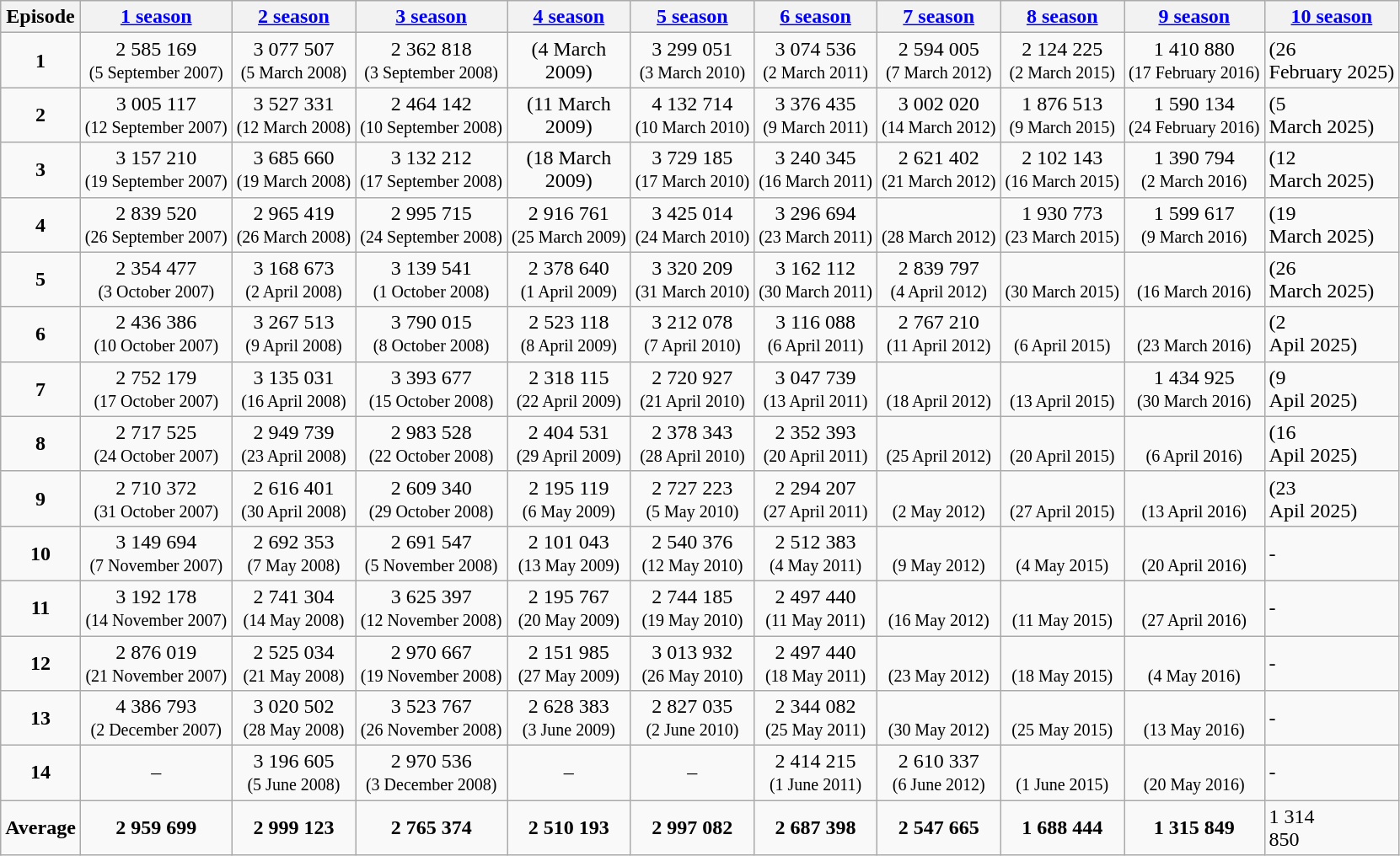<table class="wikitable">
<tr>
<th>Episode</th>
<th><a href='#'>1 season</a></th>
<th><a href='#'>2 season</a></th>
<th><a href='#'>3 season</a></th>
<th><a href='#'>4 season</a></th>
<th><a href='#'>5 season</a></th>
<th><a href='#'>6 season</a></th>
<th><a href='#'>7 season</a></th>
<th><a href='#'>8 season</a></th>
<th><a href='#'>9 season</a></th>
<th><a href='#'>10 season</a></th>
</tr>
<tr -->
<td align="center"><strong>1</strong></td>
<td align="center">2 585 169<br><small>(5 September 2007)</small></td>
<td align="center">3 077 507<br><small>(5 March 2008)</small></td>
<td align="center">2 362 818<br><small>(3 September 2008)</small></td>
<td align="center">(4 March<br>2009)</td>
<td align="center">3 299 051<br><small>(3 March 2010)</small></td>
<td align="center">3 074 536<br><small>(2 March 2011)</small></td>
<td align="center">2 594 005<br><small>(7 March 2012)</small></td>
<td align="center">2 124 225<br><small>(2 March 2015)</small></td>
<td align="center">1 410 880<br><small>(17 February 2016)</small></td>
<td>(26<br>February 2025)</td>
</tr>
<tr -->
<td align="center"><strong>2</strong></td>
<td align="center">3 005 117<br><small>(12 September 2007)</small></td>
<td align="center">3 527 331<br><small>(12 March 2008)</small></td>
<td align="center">2 464 142<br><small>(10 September 2008)</small></td>
<td align="center">(11 March<br>2009)</td>
<td align="center">4 132 714<br><small>(10 March 2010)</small></td>
<td align="center">3 376 435<br><small>(9 March 2011)</small></td>
<td align="center">3 002 020<br><small>(14 March 2012)</small></td>
<td align="center">1 876 513<br><small>(9 March 2015)</small></td>
<td align="center">1 590 134<br><small>(24 February 2016)</small></td>
<td>(5<br>March 
2025)</td>
</tr>
<tr -->
<td align="center"><strong>3</strong></td>
<td align="center">3 157 210<br><small>(19 September 2007)</small></td>
<td align="center">3 685 660<br><small>(19 March 2008)</small></td>
<td align="center">3 132 212<br><small>(17 September 2008)</small></td>
<td align="center">(18 March<br>2009)</td>
<td align="center">3 729 185<br><small>(17 March 2010)</small></td>
<td align="center">3 240 345<br><small>(16 March 2011)</small></td>
<td align="center">2 621 402<br><small>(21 March 2012)</small></td>
<td align="center">2 102 143<br><small>(16 March 2015)</small></td>
<td align="center">1 390 794<br><small>(2 March 2016)</small></td>
<td>(12<br>March 
2025)</td>
</tr>
<tr -->
<td align="center"><strong>4</strong></td>
<td align="center">2 839 520<br><small>(26 September 2007)</small></td>
<td align="center">2 965 419<br><small>(26 March 2008)</small></td>
<td align="center">2 995 715<br><small>(24 September 2008)</small></td>
<td align="center">2 916 761<br><small>(25 March 2009)</small></td>
<td align="center">3 425 014<br><small>(24 March 2010)</small></td>
<td align="center">3 296 694<br><small>(23 March 2011)</small></td>
<td align="center"><br><small>(28 March 2012)</small></td>
<td align="center">1 930 773<br><small>(23 March 2015)</small></td>
<td align="center">1 599 617<br><small>(9 March 2016)</small></td>
<td>(19<br>March 
2025)</td>
</tr>
<tr -->
<td align="center"><strong>5</strong></td>
<td align="center">2 354 477<br><small>(3 October 2007)</small></td>
<td align="center">3 168 673<br><small>(2 April 2008)</small></td>
<td align="center">3 139 541<br><small>(1 October 2008)</small></td>
<td align="center">2 378 640<br><small>(1 April 2009)</small></td>
<td align="center">3 320 209<br><small>(31 March 2010)</small></td>
<td align="center">3 162 112<br><small>(30 March 2011)</small></td>
<td align="center">2 839 797<br><small>(4 April 2012)</small></td>
<td align="center"><br><small>(30 March 2015)</small></td>
<td align="center"><br><small>(16 March 2016)</small></td>
<td>(26<br>March 
2025)</td>
</tr>
<tr -->
<td align="center"><strong>6</strong></td>
<td align="center">2 436 386<br><small>(10 October 2007)</small></td>
<td align="center">3 267 513<br><small>(9 April 2008)</small></td>
<td align="center">3 790 015<br><small>(8 October 2008)</small></td>
<td align="center">2 523 118<br><small>(8 April 2009)</small></td>
<td align="center">3 212 078<br><small>(7 April 2010)</small></td>
<td align="center">3 116 088<br><small>(6 April 2011)</small></td>
<td align="center">2 767 210<br><small>(11 April 2012)</small></td>
<td align="center"><br><small>(6 April 2015)</small></td>
<td align="center"><br><small>(23 March 2016)</small></td>
<td>(2<br>Apil 
2025)</td>
</tr>
<tr -->
<td align="center"><strong>7</strong></td>
<td align="center">2 752 179<br><small>(17 October 2007)</small></td>
<td align="center">3 135 031<br><small>(16 April 2008)</small></td>
<td align="center">3 393 677<br><small>(15 October 2008)</small></td>
<td align="center">2 318 115<br><small>(22 April 2009)</small></td>
<td align="center">2 720 927<br><small>(21 April 2010)</small></td>
<td align="center">3 047 739<br><small>(13 April 2011)</small></td>
<td align="center"><br><small>(18 April 2012)</small></td>
<td align="center"><br><small>(13 April 2015)</small></td>
<td align="center">1 434 925<br><small>(30 March 2016)</small></td>
<td>(9<br>Apil 
2025)</td>
</tr>
<tr -->
<td align="center"><strong>8</strong></td>
<td align="center">2 717 525<br><small>(24 October 2007)</small></td>
<td align="center">2 949 739<br><small>(23 April 2008)</small></td>
<td align="center">2 983 528<br><small>(22 October 2008)</small></td>
<td align="center">2 404 531<br><small>(29 April 2009)</small></td>
<td align="center">2 378 343<br><small>(28 April 2010)</small></td>
<td align="center">2 352 393<br><small>(20 April 2011)</small></td>
<td align="center"><br><small>(25 April 2012)</small></td>
<td align="center"><br><small>(20 April 2015)</small></td>
<td align="center"><br><small>(6 April 2016)</small></td>
<td>(16<br>Apil 
2025)</td>
</tr>
<tr -->
<td align="center"><strong>9</strong></td>
<td align="center">2 710 372<br><small>(31 October 2007)</small></td>
<td align="center">2 616 401<br><small>(30 April 2008)</small></td>
<td align="center">2 609 340<br><small>(29 October 2008)</small></td>
<td align="center">2 195 119<br><small>(6 May 2009)</small></td>
<td align="center">2 727 223<br><small>(5 May 2010)</small></td>
<td align="center">2 294 207<br><small>(27 April 2011)</small></td>
<td align="center"><br><small>(2 May 2012)</small></td>
<td align="center"><br><small>(27 April 2015)</small></td>
<td align="center"><br><small>(13 April 2016)</small></td>
<td>(23<br>Apil 
2025)</td>
</tr>
<tr -->
<td align="center"><strong>10</strong></td>
<td align="center">3 149 694<br><small>(7 November 2007)</small></td>
<td align="center">2 692 353<br><small>(7 May 2008)</small></td>
<td align="center">2 691 547<br><small>(5 November 2008)</small></td>
<td align="center">2 101 043<br><small>(13 May 2009)</small></td>
<td align="center">2 540 376<br><small>(12 May 2010)</small></td>
<td align="center">2 512 383<br><small>(4 May 2011)</small></td>
<td align="center"><br><small>(9 May 2012)</small></td>
<td align="center"><br><small>(4 May 2015)</small></td>
<td align="center"><br><small>(20 April 2016)</small></td>
<td>-</td>
</tr>
<tr -->
<td align="center"><strong>11</strong></td>
<td align="center">3 192 178<br><small>(14 November 2007)</small></td>
<td align="center">2 741 304<br><small>(14 May 2008)</small></td>
<td align="center">3 625 397<br><small>(12 November 2008)</small></td>
<td align="center">2 195 767<br><small>(20 May 2009)</small></td>
<td align="center">2 744 185<br><small>(19 May 2010)</small></td>
<td align="center">2 497 440<br><small>(11 May 2011)</small></td>
<td align="center"><br><small>(16 May 2012)</small></td>
<td align="center"><br><small>(11 May 2015)</small></td>
<td align="center"><br><small>(27 April 2016)</small></td>
<td>-</td>
</tr>
<tr -->
<td align="center"><strong>12</strong></td>
<td align="center">2 876 019<br><small>(21 November 2007)</small></td>
<td align="center">2 525 034<br><small>(21 May 2008)</small></td>
<td align="center">2 970 667<br><small>(19 November 2008)</small></td>
<td align="center">2 151 985<br><small>(27 May 2009)</small></td>
<td align="center">3 013 932<br><small>(26 May 2010)</small></td>
<td align="center">2 497 440<br><small>(18 May 2011)</small></td>
<td align="center"><br><small>(23 May 2012)</small></td>
<td align="center"><br><small>(18 May 2015)</small></td>
<td align="center"><br><small>(4 May 2016)</small></td>
<td>-</td>
</tr>
<tr -->
<td align="center"><strong>13</strong></td>
<td align="center">4 386 793<br><small>(2 December 2007)</small></td>
<td align="center">3 020 502<br><small>(28 May 2008)</small></td>
<td align="center">3 523 767<br><small>(26 November 2008)</small></td>
<td align="center">2 628 383<br><small>(3 June 2009)</small></td>
<td align="center">2 827 035<br><small>(2 June 2010)</small></td>
<td align="center">2 344 082<br><small>(25 May 2011)</small></td>
<td align="center"><br><small>(30 May 2012)</small></td>
<td align="center"><br><small>(25 May 2015)</small></td>
<td align="center"><br><small>(13 May 2016)</small></td>
<td>-</td>
</tr>
<tr -->
<td align="center"><strong>14</strong></td>
<td align="center">–</td>
<td align="center">3 196 605<br><small>(5 June 2008)</small></td>
<td align="center">2 970 536<br><small>(3 December 2008)</small></td>
<td align="center">–</td>
<td align="center">–</td>
<td align="center">2 414 215<br><small>(1 June 2011)</small></td>
<td align="center">2 610 337<br><small>(6 June 2012)</small></td>
<td align="center"><br><small>(1 June 2015)</small></td>
<td align="center"><br><small>(20 May 2016)</small></td>
<td>-</td>
</tr>
<tr -->
<td align="center"><strong>Average</strong></td>
<td align="center"><strong>2 959 699</strong></td>
<td align="center"><strong>2 999 123</strong></td>
<td align="center"><strong>2 765 374</strong></td>
<td align="center"><strong>2 510 193</strong></td>
<td align="center"><strong>2 997 082</strong></td>
<td align="center"><strong>2 687 398</strong></td>
<td align="center"><strong>2 547 665</strong></td>
<td align="center"><strong>1 688 444</strong></td>
<td align="center"><strong>1 315 849</strong></td>
<td>1 314<br>850</td>
</tr>
</table>
